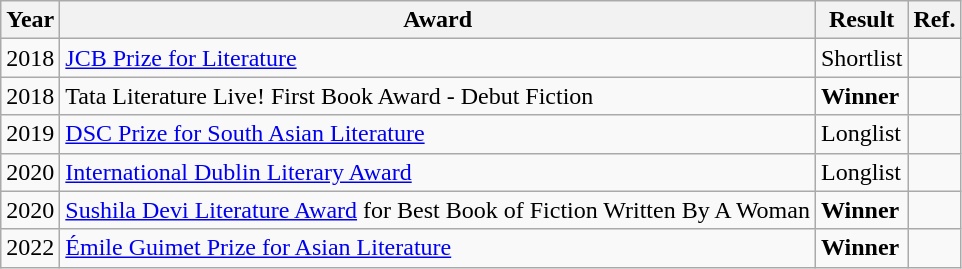<table class="wikitable">
<tr>
<th>Year</th>
<th>Award</th>
<th>Result</th>
<th>Ref.</th>
</tr>
<tr>
<td>2018</td>
<td><a href='#'>JCB Prize for Literature</a></td>
<td>Shortlist</td>
<td></td>
</tr>
<tr>
<td>2018</td>
<td>Tata Literature Live! First Book Award - Debut Fiction</td>
<td><strong>Winner</strong></td>
<td></td>
</tr>
<tr>
<td>2019</td>
<td><a href='#'>DSC Prize for South Asian Literature</a></td>
<td>Longlist</td>
<td></td>
</tr>
<tr>
<td>2020</td>
<td><a href='#'>International Dublin Literary Award</a></td>
<td>Longlist</td>
<td></td>
</tr>
<tr>
<td>2020</td>
<td><a href='#'>Sushila Devi Literature Award</a> for Best Book of Fiction Written By A Woman</td>
<td><strong>Winner</strong></td>
<td></td>
</tr>
<tr>
<td>2022</td>
<td><a href='#'>Émile Guimet Prize for Asian Literature</a></td>
<td><strong>Winner</strong></td>
<td></td>
</tr>
</table>
